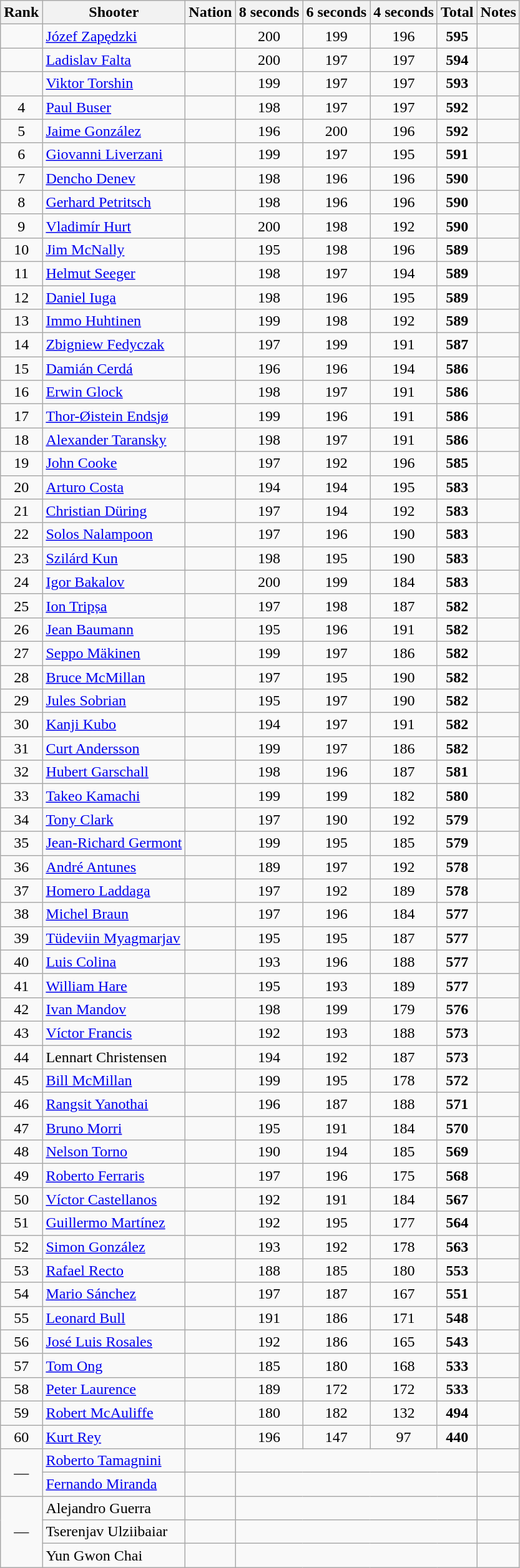<table class="wikitable sortable" style="text-align: center">
<tr>
<th>Rank</th>
<th>Shooter</th>
<th>Nation</th>
<th>8 seconds</th>
<th>6 seconds</th>
<th>4 seconds</th>
<th>Total</th>
<th>Notes</th>
</tr>
<tr>
<td></td>
<td align=left><a href='#'>Józef Zapędzki</a></td>
<td style="text-align: left"></td>
<td>200</td>
<td>199</td>
<td>196</td>
<td><strong>595</strong></td>
<td></td>
</tr>
<tr>
<td></td>
<td align=left><a href='#'>Ladislav Falta</a></td>
<td style="text-align: left"></td>
<td>200</td>
<td>197</td>
<td>197</td>
<td><strong>594</strong></td>
<td></td>
</tr>
<tr>
<td></td>
<td align=left><a href='#'>Viktor Torshin</a></td>
<td style="text-align: left"></td>
<td>199</td>
<td>197</td>
<td>197</td>
<td><strong>593</strong></td>
<td></td>
</tr>
<tr>
<td>4</td>
<td align=left><a href='#'>Paul Buser</a></td>
<td style="text-align: left"></td>
<td>198</td>
<td>197</td>
<td>197</td>
<td><strong>592</strong></td>
<td></td>
</tr>
<tr>
<td>5</td>
<td align=left><a href='#'>Jaime González</a></td>
<td style="text-align: left"></td>
<td>196</td>
<td>200</td>
<td>196</td>
<td><strong>592</strong></td>
<td></td>
</tr>
<tr>
<td>6</td>
<td align=left><a href='#'>Giovanni Liverzani</a></td>
<td style="text-align: left"></td>
<td>199</td>
<td>197</td>
<td>195</td>
<td><strong>591</strong></td>
<td></td>
</tr>
<tr>
<td>7</td>
<td align=left><a href='#'>Dencho Denev</a></td>
<td style="text-align: left"></td>
<td>198</td>
<td>196</td>
<td>196</td>
<td><strong>590</strong></td>
<td></td>
</tr>
<tr>
<td>8</td>
<td align=left><a href='#'>Gerhard Petritsch</a></td>
<td style="text-align: left"></td>
<td>198</td>
<td>196</td>
<td>196</td>
<td><strong>590</strong></td>
<td></td>
</tr>
<tr>
<td>9</td>
<td align=left><a href='#'>Vladimír Hurt</a></td>
<td style="text-align: left"></td>
<td>200</td>
<td>198</td>
<td>192</td>
<td><strong>590</strong></td>
<td></td>
</tr>
<tr>
<td>10</td>
<td align=left><a href='#'>Jim McNally</a></td>
<td style="text-align: left"></td>
<td>195</td>
<td>198</td>
<td>196</td>
<td><strong>589</strong></td>
<td></td>
</tr>
<tr>
<td>11</td>
<td align=left><a href='#'>Helmut Seeger</a></td>
<td style="text-align: left"></td>
<td>198</td>
<td>197</td>
<td>194</td>
<td><strong>589</strong></td>
<td></td>
</tr>
<tr>
<td>12</td>
<td align=left><a href='#'>Daniel Iuga</a></td>
<td style="text-align: left"></td>
<td>198</td>
<td>196</td>
<td>195</td>
<td><strong>589</strong></td>
<td></td>
</tr>
<tr>
<td>13</td>
<td align=left><a href='#'>Immo Huhtinen</a></td>
<td style="text-align: left"></td>
<td>199</td>
<td>198</td>
<td>192</td>
<td><strong>589</strong></td>
<td></td>
</tr>
<tr>
<td>14</td>
<td align=left><a href='#'>Zbigniew Fedyczak</a></td>
<td style="text-align: left"></td>
<td>197</td>
<td>199</td>
<td>191</td>
<td><strong>587</strong></td>
<td></td>
</tr>
<tr>
<td>15</td>
<td align=left><a href='#'>Damián Cerdá</a></td>
<td style="text-align: left"></td>
<td>196</td>
<td>196</td>
<td>194</td>
<td><strong>586</strong></td>
<td></td>
</tr>
<tr>
<td>16</td>
<td align=left><a href='#'>Erwin Glock</a></td>
<td style="text-align: left"></td>
<td>198</td>
<td>197</td>
<td>191</td>
<td><strong>586</strong></td>
<td></td>
</tr>
<tr>
<td>17</td>
<td align=left><a href='#'>Thor-Øistein Endsjø</a></td>
<td style="text-align: left"></td>
<td>199</td>
<td>196</td>
<td>191</td>
<td><strong>586</strong></td>
<td></td>
</tr>
<tr>
<td>18</td>
<td align=left><a href='#'>Alexander Taransky</a></td>
<td style="text-align: left"></td>
<td>198</td>
<td>197</td>
<td>191</td>
<td><strong>586</strong></td>
<td></td>
</tr>
<tr>
<td>19</td>
<td align=left><a href='#'>John Cooke</a></td>
<td style="text-align: left"></td>
<td>197</td>
<td>192</td>
<td>196</td>
<td><strong>585</strong></td>
<td></td>
</tr>
<tr>
<td>20</td>
<td align=left><a href='#'>Arturo Costa</a></td>
<td style="text-align: left"></td>
<td>194</td>
<td>194</td>
<td>195</td>
<td><strong>583</strong></td>
<td></td>
</tr>
<tr>
<td>21</td>
<td align=left><a href='#'>Christian Düring</a></td>
<td style="text-align: left"></td>
<td>197</td>
<td>194</td>
<td>192</td>
<td><strong>583</strong></td>
<td></td>
</tr>
<tr>
<td>22</td>
<td align=left><a href='#'>Solos Nalampoon</a></td>
<td style="text-align: left"></td>
<td>197</td>
<td>196</td>
<td>190</td>
<td><strong>583</strong></td>
<td></td>
</tr>
<tr>
<td>23</td>
<td align=left><a href='#'>Szilárd Kun</a></td>
<td style="text-align: left"></td>
<td>198</td>
<td>195</td>
<td>190</td>
<td><strong>583</strong></td>
<td></td>
</tr>
<tr>
<td>24</td>
<td align=left><a href='#'>Igor Bakalov</a></td>
<td style="text-align: left"></td>
<td>200</td>
<td>199</td>
<td>184</td>
<td><strong>583</strong></td>
<td></td>
</tr>
<tr>
<td>25</td>
<td align=left><a href='#'>Ion Tripșa</a></td>
<td style="text-align: left"></td>
<td>197</td>
<td>198</td>
<td>187</td>
<td><strong>582</strong></td>
<td></td>
</tr>
<tr>
<td>26</td>
<td align=left><a href='#'>Jean Baumann</a></td>
<td style="text-align: left"></td>
<td>195</td>
<td>196</td>
<td>191</td>
<td><strong>582</strong></td>
<td></td>
</tr>
<tr>
<td>27</td>
<td align=left><a href='#'>Seppo Mäkinen</a></td>
<td style="text-align: left"></td>
<td>199</td>
<td>197</td>
<td>186</td>
<td><strong>582</strong></td>
<td></td>
</tr>
<tr>
<td>28</td>
<td align=left><a href='#'>Bruce McMillan</a></td>
<td style="text-align: left"></td>
<td>197</td>
<td>195</td>
<td>190</td>
<td><strong>582</strong></td>
<td></td>
</tr>
<tr>
<td>29</td>
<td align=left><a href='#'>Jules Sobrian</a></td>
<td style="text-align: left"></td>
<td>195</td>
<td>197</td>
<td>190</td>
<td><strong>582</strong></td>
<td></td>
</tr>
<tr>
<td>30</td>
<td align=left><a href='#'>Kanji Kubo</a></td>
<td style="text-align: left"></td>
<td>194</td>
<td>197</td>
<td>191</td>
<td><strong>582</strong></td>
<td></td>
</tr>
<tr>
<td>31</td>
<td align=left><a href='#'>Curt Andersson</a></td>
<td style="text-align: left"></td>
<td>199</td>
<td>197</td>
<td>186</td>
<td><strong>582</strong></td>
<td></td>
</tr>
<tr>
<td>32</td>
<td align=left><a href='#'>Hubert Garschall</a></td>
<td style="text-align: left"></td>
<td>198</td>
<td>196</td>
<td>187</td>
<td><strong>581</strong></td>
<td></td>
</tr>
<tr>
<td>33</td>
<td align=left><a href='#'>Takeo Kamachi</a></td>
<td style="text-align: left"></td>
<td>199</td>
<td>199</td>
<td>182</td>
<td><strong>580</strong></td>
<td></td>
</tr>
<tr>
<td>34</td>
<td align=left><a href='#'>Tony Clark</a></td>
<td style="text-align: left"></td>
<td>197</td>
<td>190</td>
<td>192</td>
<td><strong>579</strong></td>
<td></td>
</tr>
<tr>
<td>35</td>
<td align=left><a href='#'>Jean-Richard Germont</a></td>
<td style="text-align: left"></td>
<td>199</td>
<td>195</td>
<td>185</td>
<td><strong>579</strong></td>
<td></td>
</tr>
<tr>
<td>36</td>
<td align=left><a href='#'>André Antunes</a></td>
<td style="text-align: left"></td>
<td>189</td>
<td>197</td>
<td>192</td>
<td><strong>578</strong></td>
<td></td>
</tr>
<tr>
<td>37</td>
<td align=left><a href='#'>Homero Laddaga</a></td>
<td style="text-align: left"></td>
<td>197</td>
<td>192</td>
<td>189</td>
<td><strong>578</strong></td>
<td></td>
</tr>
<tr>
<td>38</td>
<td align=left><a href='#'>Michel Braun</a></td>
<td style="text-align: left"></td>
<td>197</td>
<td>196</td>
<td>184</td>
<td><strong>577</strong></td>
<td></td>
</tr>
<tr>
<td>39</td>
<td align=left><a href='#'>Tüdeviin Myagmarjav</a></td>
<td style="text-align: left"></td>
<td>195</td>
<td>195</td>
<td>187</td>
<td><strong>577</strong></td>
<td></td>
</tr>
<tr>
<td>40</td>
<td align=left><a href='#'>Luis Colina</a></td>
<td style="text-align: left"></td>
<td>193</td>
<td>196</td>
<td>188</td>
<td><strong>577</strong></td>
<td></td>
</tr>
<tr>
<td>41</td>
<td align=left><a href='#'>William Hare</a></td>
<td style="text-align: left"></td>
<td>195</td>
<td>193</td>
<td>189</td>
<td><strong>577</strong></td>
<td></td>
</tr>
<tr>
<td>42</td>
<td align=left><a href='#'>Ivan Mandov</a></td>
<td style="text-align: left"></td>
<td>198</td>
<td>199</td>
<td>179</td>
<td><strong>576</strong></td>
<td></td>
</tr>
<tr>
<td>43</td>
<td align=left><a href='#'>Víctor Francis</a></td>
<td style="text-align: left"></td>
<td>192</td>
<td>193</td>
<td>188</td>
<td><strong>573</strong></td>
<td></td>
</tr>
<tr>
<td>44</td>
<td align=left>Lennart Christensen</td>
<td style="text-align: left"></td>
<td>194</td>
<td>192</td>
<td>187</td>
<td><strong>573</strong></td>
<td></td>
</tr>
<tr>
<td>45</td>
<td align=left><a href='#'>Bill McMillan</a></td>
<td style="text-align: left"></td>
<td>199</td>
<td>195</td>
<td>178</td>
<td><strong>572</strong></td>
<td></td>
</tr>
<tr>
<td>46</td>
<td align=left><a href='#'>Rangsit Yanothai</a></td>
<td style="text-align: left"></td>
<td>196</td>
<td>187</td>
<td>188</td>
<td><strong>571</strong></td>
<td></td>
</tr>
<tr>
<td>47</td>
<td align=left><a href='#'>Bruno Morri</a></td>
<td style="text-align: left"></td>
<td>195</td>
<td>191</td>
<td>184</td>
<td><strong>570</strong></td>
<td></td>
</tr>
<tr>
<td>48</td>
<td align=left><a href='#'>Nelson Torno</a></td>
<td style="text-align: left"></td>
<td>190</td>
<td>194</td>
<td>185</td>
<td><strong>569</strong></td>
<td></td>
</tr>
<tr>
<td>49</td>
<td align=left><a href='#'>Roberto Ferraris</a></td>
<td style="text-align: left"></td>
<td>197</td>
<td>196</td>
<td>175</td>
<td><strong>568</strong></td>
<td></td>
</tr>
<tr>
<td>50</td>
<td align=left><a href='#'>Víctor Castellanos</a></td>
<td style="text-align: left"></td>
<td>192</td>
<td>191</td>
<td>184</td>
<td><strong>567</strong></td>
<td></td>
</tr>
<tr>
<td>51</td>
<td align=left><a href='#'>Guillermo Martínez</a></td>
<td style="text-align: left"></td>
<td>192</td>
<td>195</td>
<td>177</td>
<td><strong>564</strong></td>
<td></td>
</tr>
<tr>
<td>52</td>
<td align=left><a href='#'>Simon González</a></td>
<td style="text-align: left"></td>
<td>193</td>
<td>192</td>
<td>178</td>
<td><strong>563</strong></td>
<td></td>
</tr>
<tr>
<td>53</td>
<td align=left><a href='#'>Rafael Recto</a></td>
<td style="text-align: left"></td>
<td>188</td>
<td>185</td>
<td>180</td>
<td><strong>553</strong></td>
<td></td>
</tr>
<tr>
<td>54</td>
<td align=left><a href='#'>Mario Sánchez</a></td>
<td style="text-align: left"></td>
<td>197</td>
<td>187</td>
<td>167</td>
<td><strong>551</strong></td>
<td></td>
</tr>
<tr>
<td>55</td>
<td align=left><a href='#'>Leonard Bull</a></td>
<td style="text-align: left"></td>
<td>191</td>
<td>186</td>
<td>171</td>
<td><strong>548</strong></td>
<td></td>
</tr>
<tr>
<td>56</td>
<td align=left><a href='#'>José Luis Rosales</a></td>
<td style="text-align: left"></td>
<td>192</td>
<td>186</td>
<td>165</td>
<td><strong>543</strong></td>
<td></td>
</tr>
<tr>
<td>57</td>
<td align=left><a href='#'>Tom Ong</a></td>
<td style="text-align: left"></td>
<td>185</td>
<td>180</td>
<td>168</td>
<td><strong>533</strong></td>
<td></td>
</tr>
<tr>
<td>58</td>
<td align=left><a href='#'>Peter Laurence</a></td>
<td style="text-align: left"></td>
<td>189</td>
<td>172</td>
<td>172</td>
<td><strong>533</strong></td>
<td></td>
</tr>
<tr>
<td>59</td>
<td align=left><a href='#'>Robert McAuliffe</a></td>
<td style="text-align: left"></td>
<td>180</td>
<td>182</td>
<td>132</td>
<td><strong>494</strong></td>
<td></td>
</tr>
<tr>
<td>60</td>
<td align=left><a href='#'>Kurt Rey</a></td>
<td style="text-align: left"></td>
<td>196</td>
<td>147</td>
<td>97</td>
<td><strong>440</strong></td>
<td></td>
</tr>
<tr>
<td rowspan=2 data-sort-value=61>—</td>
<td align=left><a href='#'>Roberto Tamagnini</a></td>
<td style="text-align: left"></td>
<td colspan=4 data-sort-value=0></td>
<td></td>
</tr>
<tr>
<td align=left><a href='#'>Fernando Miranda</a></td>
<td style="text-align: left"></td>
<td colspan=4 data-sort-value=0></td>
<td></td>
</tr>
<tr>
<td rowspan=3 data-sort-value=63>—</td>
<td align=left>Alejandro Guerra</td>
<td style="text-align: left"></td>
<td colspan=4 data-sort-value=0></td>
<td></td>
</tr>
<tr>
<td align=left>Tserenjav Ulziibaiar</td>
<td style="text-align: left"></td>
<td colspan=4 data-sort-value=0></td>
<td></td>
</tr>
<tr>
<td align=left>Yun Gwon Chai</td>
<td style="text-align: left"></td>
<td colspan=4 data-sort-value=0></td>
<td></td>
</tr>
</table>
